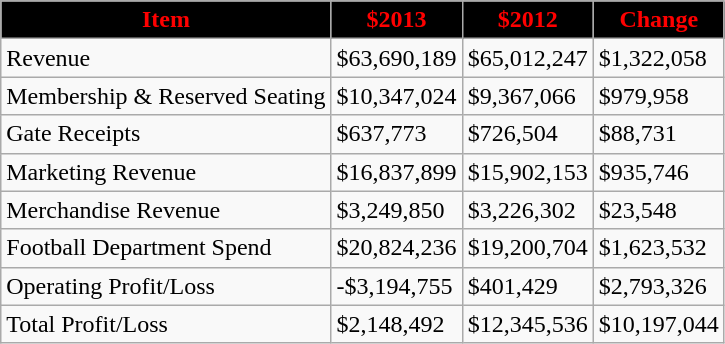<table class="wikitable">
<tr>
<th style="background:#000; color:red; text-align:center;">Item</th>
<th style="background:#000; color:red; text-align:center;">$2013</th>
<th style="background:#000; color:red; text-align:center;">$2012</th>
<th style="background:#000; color:red; text-align:center;">Change</th>
</tr>
<tr>
<td>Revenue</td>
<td>$63,690,189</td>
<td>$65,012,247</td>
<td><span>$1,322,058</span></td>
</tr>
<tr>
<td>Membership & Reserved Seating</td>
<td>$10,347,024</td>
<td>$9,367,066</td>
<td><span>$979,958</span></td>
</tr>
<tr>
<td>Gate Receipts</td>
<td>$637,773</td>
<td>$726,504</td>
<td><span>$88,731</span></td>
</tr>
<tr>
<td>Marketing Revenue</td>
<td>$16,837,899</td>
<td>$15,902,153</td>
<td><span>$935,746</span></td>
</tr>
<tr>
<td>Merchandise Revenue</td>
<td>$3,249,850</td>
<td>$3,226,302</td>
<td><span>$23,548</span></td>
</tr>
<tr>
<td>Football Department Spend</td>
<td>$20,824,236</td>
<td>$19,200,704</td>
<td><span>$1,623,532</span></td>
</tr>
<tr>
<td>Operating Profit/Loss</td>
<td>-$3,194,755</td>
<td>$401,429</td>
<td><span>$2,793,326</span></td>
</tr>
<tr>
<td>Total Profit/Loss</td>
<td>$2,148,492</td>
<td>$12,345,536</td>
<td><span>$10,197,044</span></td>
</tr>
</table>
